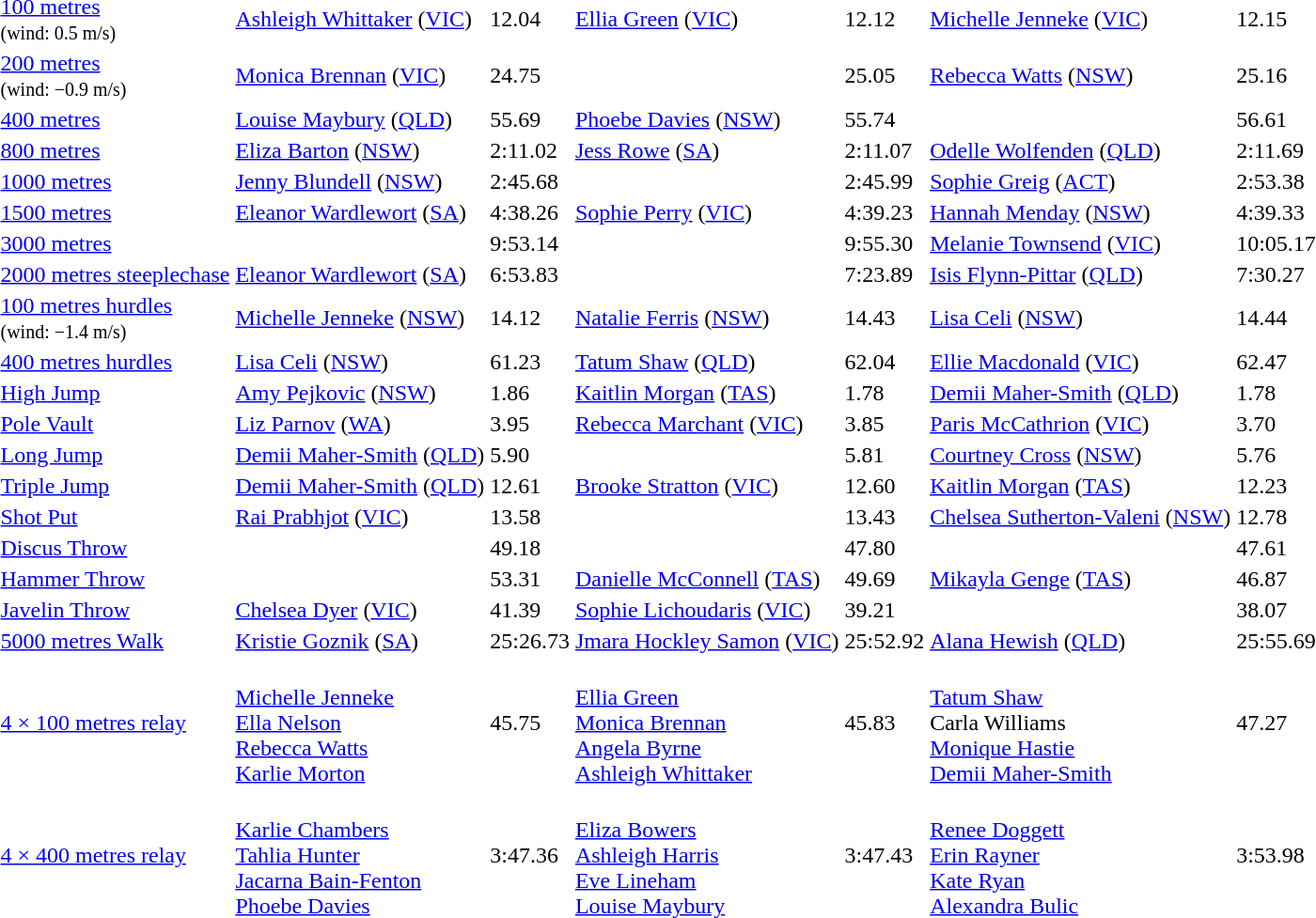<table>
<tr>
<td><a href='#'>100 metres</a> <br> <small>(wind: 0.5 m/s)</small></td>
<td> <a href='#'>Ashleigh Whittaker</a> (<a href='#'>VIC</a>)</td>
<td>12.04</td>
<td> <a href='#'>Ellia Green</a> (<a href='#'>VIC</a>)</td>
<td>12.12</td>
<td> <a href='#'>Michelle Jenneke</a> (<a href='#'>VIC</a>)</td>
<td>12.15</td>
</tr>
<tr>
<td><a href='#'>200 metres</a> <br> <small>(wind: −0.9 m/s)</small></td>
<td> <a href='#'>Monica Brennan</a> (<a href='#'>VIC</a>)</td>
<td>24.75</td>
<td></td>
<td>25.05</td>
<td> <a href='#'>Rebecca Watts</a> (<a href='#'>NSW</a>)</td>
<td>25.16</td>
</tr>
<tr>
<td><a href='#'>400 metres</a></td>
<td> <a href='#'>Louise Maybury</a> (<a href='#'>QLD</a>)</td>
<td>55.69</td>
<td> <a href='#'>Phoebe Davies</a> (<a href='#'>NSW</a>)</td>
<td>55.74</td>
<td></td>
<td>56.61</td>
</tr>
<tr>
<td><a href='#'>800 metres</a></td>
<td> <a href='#'>Eliza Barton</a> (<a href='#'>NSW</a>)</td>
<td>2:11.02</td>
<td> <a href='#'>Jess Rowe</a> (<a href='#'>SA</a>)</td>
<td>2:11.07</td>
<td> <a href='#'>Odelle Wolfenden</a> (<a href='#'>QLD</a>)</td>
<td>2:11.69</td>
</tr>
<tr>
<td><a href='#'>1000 metres</a></td>
<td> <a href='#'>Jenny Blundell</a> (<a href='#'>NSW</a>)</td>
<td>2:45.68</td>
<td></td>
<td>2:45.99</td>
<td> <a href='#'>Sophie Greig</a> (<a href='#'>ACT</a>)</td>
<td>2:53.38</td>
</tr>
<tr>
<td><a href='#'>1500 metres</a></td>
<td> <a href='#'>Eleanor Wardlewort</a> (<a href='#'>SA</a>)</td>
<td>4:38.26</td>
<td> <a href='#'>Sophie Perry</a> (<a href='#'>VIC</a>)</td>
<td>4:39.23</td>
<td> <a href='#'>Hannah Menday</a> (<a href='#'>NSW</a>)</td>
<td>4:39.33</td>
</tr>
<tr>
<td><a href='#'>3000 metres</a></td>
<td></td>
<td>9:53.14</td>
<td></td>
<td>9:55.30</td>
<td> <a href='#'>Melanie Townsend</a> (<a href='#'>VIC</a>)</td>
<td>10:05.17</td>
</tr>
<tr>
<td><a href='#'>2000 metres steeplechase</a></td>
<td> <a href='#'>Eleanor Wardlewort</a> (<a href='#'>SA</a>)</td>
<td>6:53.83</td>
<td></td>
<td>7:23.89</td>
<td> <a href='#'>Isis Flynn-Pittar</a> (<a href='#'>QLD</a>)</td>
<td>7:30.27</td>
</tr>
<tr>
<td><a href='#'>100 metres hurdles</a> <br> <small>(wind: −1.4 m/s)</small></td>
<td> <a href='#'>Michelle Jenneke</a> (<a href='#'>NSW</a>)</td>
<td>14.12</td>
<td> <a href='#'>Natalie Ferris</a> (<a href='#'>NSW</a>)</td>
<td>14.43</td>
<td> <a href='#'>Lisa Celi</a> (<a href='#'>NSW</a>)</td>
<td>14.44</td>
</tr>
<tr>
<td><a href='#'>400 metres hurdles</a></td>
<td> <a href='#'>Lisa Celi</a> (<a href='#'>NSW</a>)</td>
<td>61.23</td>
<td> <a href='#'>Tatum Shaw</a> (<a href='#'>QLD</a>)</td>
<td>62.04</td>
<td> <a href='#'>Ellie Macdonald</a> (<a href='#'>VIC</a>)</td>
<td>62.47</td>
</tr>
<tr>
<td><a href='#'>High Jump</a></td>
<td> <a href='#'>Amy Pejkovic</a> (<a href='#'>NSW</a>)</td>
<td>1.86</td>
<td> <a href='#'>Kaitlin Morgan</a> (<a href='#'>TAS</a>)</td>
<td>1.78</td>
<td> <a href='#'>Demii Maher-Smith</a> (<a href='#'>QLD</a>)</td>
<td>1.78</td>
</tr>
<tr>
<td><a href='#'>Pole Vault</a></td>
<td> <a href='#'>Liz Parnov</a> (<a href='#'>WA</a>)</td>
<td>3.95</td>
<td> <a href='#'>Rebecca Marchant</a> (<a href='#'>VIC</a>)</td>
<td>3.85</td>
<td> <a href='#'>Paris McCathrion</a> (<a href='#'>VIC</a>)</td>
<td>3.70</td>
</tr>
<tr>
<td><a href='#'>Long Jump</a></td>
<td> <a href='#'>Demii Maher-Smith</a> (<a href='#'>QLD</a>)</td>
<td>5.90</td>
<td></td>
<td>5.81</td>
<td> <a href='#'>Courtney Cross</a> (<a href='#'>NSW</a>)</td>
<td>5.76</td>
</tr>
<tr>
<td><a href='#'>Triple Jump</a></td>
<td> <a href='#'>Demii Maher-Smith</a> (<a href='#'>QLD</a>)</td>
<td>12.61</td>
<td> <a href='#'>Brooke Stratton</a> (<a href='#'>VIC</a>)</td>
<td>12.60</td>
<td> <a href='#'>Kaitlin Morgan</a> (<a href='#'>TAS</a>)</td>
<td>12.23</td>
</tr>
<tr>
<td><a href='#'>Shot Put</a></td>
<td> <a href='#'>Rai Prabhjot</a> (<a href='#'>VIC</a>)</td>
<td>13.58</td>
<td></td>
<td>13.43</td>
<td> <a href='#'>Chelsea Sutherton-Valeni</a> (<a href='#'>NSW</a>)</td>
<td>12.78</td>
</tr>
<tr>
<td><a href='#'>Discus Throw</a></td>
<td></td>
<td>49.18</td>
<td></td>
<td>47.80</td>
<td></td>
<td>47.61</td>
</tr>
<tr>
<td><a href='#'>Hammer Throw</a></td>
<td></td>
<td>53.31</td>
<td> <a href='#'>Danielle McConnell</a> (<a href='#'>TAS</a>)</td>
<td>49.69</td>
<td> <a href='#'>Mikayla Genge</a> (<a href='#'>TAS</a>)</td>
<td>46.87</td>
</tr>
<tr>
<td><a href='#'>Javelin Throw</a></td>
<td> <a href='#'>Chelsea Dyer</a> (<a href='#'>VIC</a>)</td>
<td>41.39</td>
<td> <a href='#'>Sophie Lichoudaris</a> (<a href='#'>VIC</a>)</td>
<td>39.21</td>
<td></td>
<td>38.07</td>
</tr>
<tr>
<td><a href='#'>5000 metres Walk</a></td>
<td> <a href='#'>Kristie Goznik</a> (<a href='#'>SA</a>)</td>
<td>25:26.73</td>
<td> <a href='#'>Jmara Hockley Samon</a> (<a href='#'>VIC</a>)</td>
<td>25:52.92</td>
<td> <a href='#'>Alana Hewish</a> (<a href='#'>QLD</a>)</td>
<td>25:55.69</td>
</tr>
<tr>
<td><a href='#'>4 × 100 metres relay</a></td>
<td> <br> <a href='#'>Michelle Jenneke</a> <br> <a href='#'>Ella Nelson</a> <br> <a href='#'>Rebecca Watts</a> <br> <a href='#'>Karlie Morton</a></td>
<td>45.75</td>
<td> <br> <a href='#'>Ellia Green</a> <br> <a href='#'>Monica Brennan</a> <br> <a href='#'>Angela Byrne</a> <br> <a href='#'>Ashleigh Whittaker</a></td>
<td>45.83</td>
<td> <br> <a href='#'>Tatum Shaw</a> <br> Carla Williams <br> <a href='#'>Monique Hastie</a> <br> <a href='#'>Demii Maher-Smith</a></td>
<td>47.27</td>
</tr>
<tr>
<td><a href='#'>4 × 400 metres relay</a></td>
<td> <br> <a href='#'>Karlie Chambers</a> <br> <a href='#'>Tahlia Hunter</a> <br> <a href='#'>Jacarna Bain-Fenton</a> <br> <a href='#'>Phoebe Davies</a></td>
<td>3:47.36</td>
<td> <br> <a href='#'>Eliza Bowers</a> <br> <a href='#'>Ashleigh Harris</a> <br> <a href='#'>Eve Lineham</a> <br> <a href='#'>Louise Maybury</a></td>
<td>3:47.43</td>
<td> <br> <a href='#'>Renee Doggett</a> <br> <a href='#'>Erin Rayner</a> <br> <a href='#'>Kate Ryan</a> <br> <a href='#'>Alexandra Bulic</a></td>
<td>3:53.98</td>
</tr>
</table>
